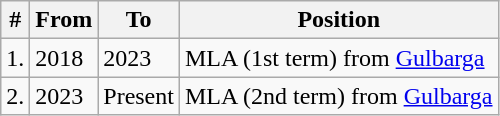<table class="wikitable sortable">
<tr>
<th>#</th>
<th>From</th>
<th>To</th>
<th>Position</th>
</tr>
<tr>
<td>1.</td>
<td>2018</td>
<td>2023</td>
<td>MLA (1st term) from <a href='#'>Gulbarga</a></td>
</tr>
<tr>
<td>2.</td>
<td>2023</td>
<td>Present</td>
<td>MLA (2nd term) from <a href='#'>Gulbarga</a></td>
</tr>
</table>
